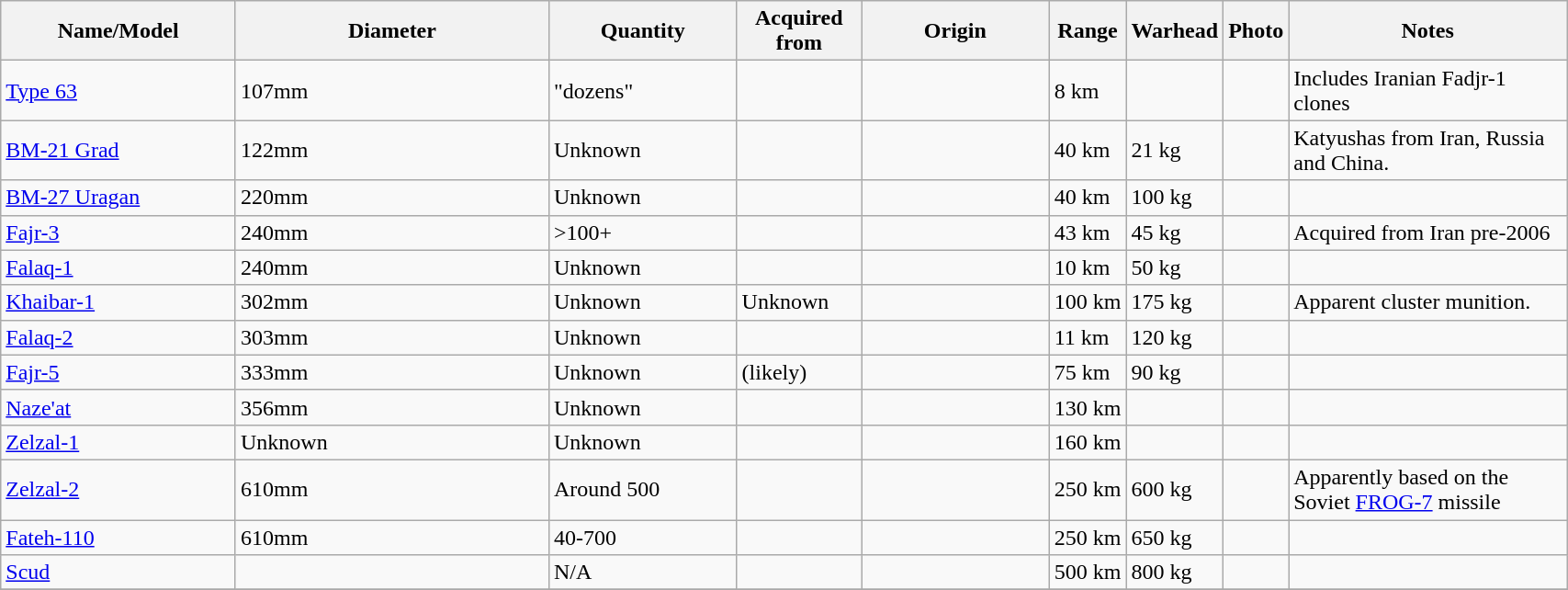<table style="width:90%;" class="wikitable">
<tr>
<th style="width:15%;">Name/Model</th>
<th style="width:20%;">Diameter</th>
<th style="width:12%;">Quantity</th>
<th>Acquired from</th>
<th style="width:12%;">Origin</th>
<th>Range</th>
<th>Warhead</th>
<th>Photo</th>
<th>Notes</th>
</tr>
<tr>
<td><a href='#'>Type 63</a></td>
<td>107mm</td>
<td>"dozens"</td>
<td><br></td>
<td></td>
<td>8 km</td>
<td></td>
<td></td>
<td>Includes Iranian Fadjr-1 clones</td>
</tr>
<tr>
<td><a href='#'>BM-21 Grad</a></td>
<td>122mm</td>
<td>Unknown</td>
<td><br><br></td>
<td><br></td>
<td>40 km</td>
<td>21 kg</td>
<td></td>
<td>Katyushas from Iran, Russia and China.</td>
</tr>
<tr>
<td><a href='#'>BM-27 Uragan</a></td>
<td>220mm</td>
<td>Unknown</td>
<td></td>
<td></td>
<td>40 km</td>
<td>100 kg</td>
<td></td>
<td></td>
</tr>
<tr>
<td><a href='#'>Fajr-3</a></td>
<td>240mm</td>
<td>>100+</td>
<td></td>
<td></td>
<td>43 km</td>
<td>45 kg</td>
<td></td>
<td>Acquired from Iran pre-2006</td>
</tr>
<tr>
<td><a href='#'>Falaq-1</a></td>
<td>240mm</td>
<td>Unknown</td>
<td></td>
<td></td>
<td>10 km</td>
<td>50 kg</td>
<td></td>
<td></td>
</tr>
<tr>
<td><a href='#'>Khaibar-1</a></td>
<td>302mm</td>
<td>Unknown</td>
<td>Unknown</td>
<td></td>
<td>100 km</td>
<td>175 kg</td>
<td></td>
<td>Apparent cluster munition.</td>
</tr>
<tr>
<td><a href='#'>Falaq-2</a></td>
<td>303mm</td>
<td>Unknown</td>
<td></td>
<td></td>
<td>11 km</td>
<td>120 kg</td>
<td></td>
<td></td>
</tr>
<tr>
<td><a href='#'>Fajr-5</a></td>
<td>333mm</td>
<td>Unknown</td>
<td> (likely)</td>
<td></td>
<td>75 km</td>
<td>90 kg</td>
<td></td>
<td></td>
</tr>
<tr>
<td><a href='#'>Naze'at</a></td>
<td>356mm</td>
<td>Unknown</td>
<td></td>
<td></td>
<td>130 km</td>
<td></td>
<td></td>
<td></td>
</tr>
<tr>
<td><a href='#'>Zelzal-1</a></td>
<td>Unknown</td>
<td>Unknown</td>
<td></td>
<td></td>
<td>160 km</td>
<td></td>
<td></td>
<td></td>
</tr>
<tr>
<td><a href='#'>Zelzal-2</a></td>
<td>610mm</td>
<td>Around 500</td>
<td></td>
<td></td>
<td>250 km</td>
<td>600 kg</td>
<td></td>
<td>Apparently based on the Soviet <a href='#'>FROG-7</a> missile</td>
</tr>
<tr>
<td><a href='#'>Fateh-110</a></td>
<td>610mm</td>
<td>40-700</td>
<td></td>
<td></td>
<td>250 km</td>
<td>650 kg</td>
<td></td>
<td></td>
</tr>
<tr>
<td><a href='#'>Scud</a></td>
<td></td>
<td>N/A</td>
<td></td>
<td></td>
<td>500 km</td>
<td>800 kg</td>
<td></td>
<td></td>
</tr>
<tr>
</tr>
</table>
